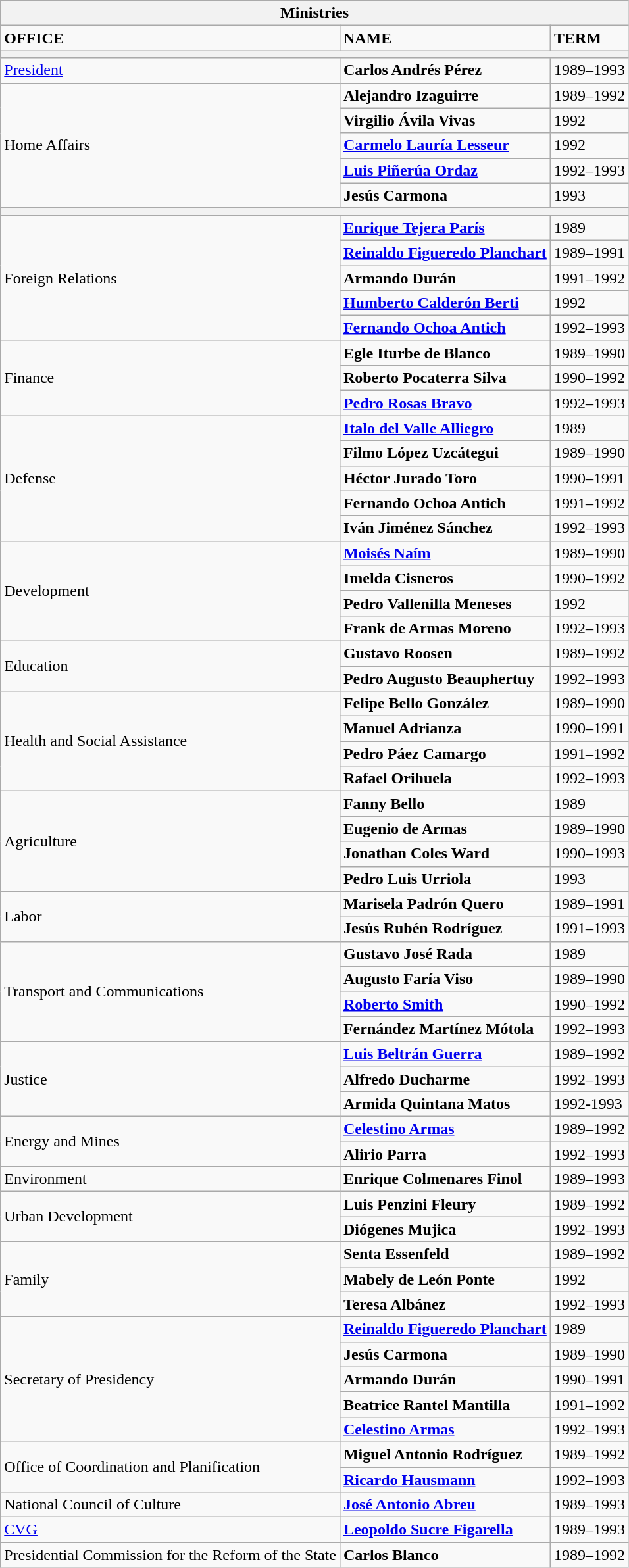<table class="wikitable">
<tr>
<th colspan="3" bgcolor="#dcdcdc">Ministries </th>
</tr>
<tr>
<td align="left"><strong>OFFICE</strong></td>
<td align="left"><strong>NAME</strong></td>
<td align="left"><strong>TERM</strong></td>
</tr>
<tr>
<th colspan="3" bgcolor="black"></th>
</tr>
<tr>
<td align="left"><a href='#'>President</a></td>
<td align="left"><strong>Carlos Andrés Pérez</strong></td>
<td align="left">1989–1993</td>
</tr>
<tr>
<td rowspan="5" align="left">Home Affairs</td>
<td align="left"><strong>Alejandro Izaguirre</strong></td>
<td align="left">1989–1992</td>
</tr>
<tr>
<td align="left"><strong>Virgilio Ávila Vivas</strong></td>
<td align="left">1992</td>
</tr>
<tr>
<td align="left"><strong><a href='#'>Carmelo Lauría Lesseur</a></strong></td>
<td align="left">1992</td>
</tr>
<tr>
<td align="left"><strong><a href='#'>Luis Piñerúa Ordaz</a></strong></td>
<td align="left">1992–1993</td>
</tr>
<tr>
<td align="left"><strong>Jesús Carmona</strong></td>
<td align="left">1993</td>
</tr>
<tr>
<th colspan="3" bgcolor="black"></th>
</tr>
<tr>
<td rowspan="5" align="left">Foreign Relations</td>
<td align="left"><strong><a href='#'>Enrique Tejera París</a></strong></td>
<td align="left">1989</td>
</tr>
<tr>
<td align="left"><strong><a href='#'>Reinaldo Figueredo Planchart</a></strong></td>
<td align="left">1989–1991</td>
</tr>
<tr>
<td align="left"><strong>Armando Durán</strong></td>
<td align="left">1991–1992</td>
</tr>
<tr>
<td align="left"><strong><a href='#'>Humberto Calderón Berti</a></strong></td>
<td align="left">1992</td>
</tr>
<tr>
<td align="left"><strong><a href='#'>Fernando Ochoa Antich</a></strong></td>
<td align="left">1992–1993</td>
</tr>
<tr>
<td rowspan="3" align="left">Finance</td>
<td align="left"><strong>Egle Iturbe de Blanco</strong></td>
<td align="left">1989–1990</td>
</tr>
<tr>
<td align="left"><strong>Roberto Pocaterra Silva</strong></td>
<td align="left">1990–1992</td>
</tr>
<tr>
<td align="left"><strong><a href='#'>Pedro Rosas Bravo</a></strong></td>
<td align="left">1992–1993</td>
</tr>
<tr>
<td rowspan="5" align="left">Defense</td>
<td align="left"><strong><a href='#'>Italo del Valle Alliegro</a></strong></td>
<td align="left">1989</td>
</tr>
<tr>
<td align="left"><strong>Filmo López Uzcátegui</strong></td>
<td align="left">1989–1990</td>
</tr>
<tr>
<td align="left"><strong>Héctor Jurado Toro</strong></td>
<td align="left">1990–1991</td>
</tr>
<tr>
<td align="left"><strong>Fernando Ochoa Antich</strong></td>
<td align="left">1991–1992</td>
</tr>
<tr>
<td align="left"><strong>Iván Jiménez Sánchez</strong></td>
<td align="left">1992–1993</td>
</tr>
<tr>
<td rowspan="4" align="left">Development</td>
<td align="left"><strong><a href='#'>Moisés Naím</a></strong></td>
<td align="left">1989–1990</td>
</tr>
<tr>
<td align="left"><strong>Imelda Cisneros</strong></td>
<td align="left">1990–1992</td>
</tr>
<tr>
<td align="left"><strong>Pedro Vallenilla Meneses</strong></td>
<td align="left">1992</td>
</tr>
<tr>
<td align="left"><strong>Frank de Armas Moreno</strong></td>
<td align="left">1992–1993</td>
</tr>
<tr>
<td rowspan="2" align="left">Education</td>
<td align="left"><strong>Gustavo Roosen</strong></td>
<td align="left">1989–1992</td>
</tr>
<tr>
<td align="left"><strong>Pedro Augusto Beauphertuy</strong></td>
<td align="left">1992–1993</td>
</tr>
<tr>
<td rowspan="4" align="left">Health and Social Assistance</td>
<td align="left"><strong>Felipe Bello González</strong></td>
<td align="left">1989–1990</td>
</tr>
<tr>
<td align="left"><strong>Manuel Adrianza</strong></td>
<td align="left">1990–1991</td>
</tr>
<tr>
<td align="left"><strong>Pedro Páez Camargo</strong></td>
<td align="left">1991–1992</td>
</tr>
<tr>
<td align="left"><strong>Rafael Orihuela</strong></td>
<td align="left">1992–1993</td>
</tr>
<tr>
<td rowspan="4" align="left">Agriculture</td>
<td align="left"><strong>Fanny Bello</strong></td>
<td align="left">1989</td>
</tr>
<tr>
<td align="left"><strong>Eugenio de Armas</strong></td>
<td align="left">1989–1990</td>
</tr>
<tr>
<td align="left"><strong>Jonathan Coles Ward</strong></td>
<td align="left">1990–1993</td>
</tr>
<tr>
<td align="left"><strong>Pedro Luis Urriola</strong></td>
<td align="left">1993</td>
</tr>
<tr>
<td rowspan="2" align="left">Labor</td>
<td align="left"><strong>Marisela Padrón Quero</strong></td>
<td align="left">1989–1991</td>
</tr>
<tr>
<td align="left"><strong>Jesús Rubén Rodríguez</strong></td>
<td align="left">1991–1993</td>
</tr>
<tr>
<td rowspan="4" align="left">Transport and Communications</td>
<td align="left"><strong>Gustavo José Rada</strong></td>
<td align="left">1989</td>
</tr>
<tr>
<td align="left"><strong>Augusto Faría Viso</strong></td>
<td align="left">1989–1990</td>
</tr>
<tr>
<td align="left"><strong><a href='#'>Roberto Smith</a></strong></td>
<td align="left">1990–1992</td>
</tr>
<tr>
<td align="left"><strong>Fernández Martínez Mótola</strong></td>
<td align="left">1992–1993</td>
</tr>
<tr>
<td rowspan="3" align="left">Justice</td>
<td align="left"><strong><a href='#'>Luis Beltrán Guerra</a></strong></td>
<td align="left">1989–1992</td>
</tr>
<tr>
<td align="left"><strong>Alfredo Ducharme</strong></td>
<td align="left">1992–1993</td>
</tr>
<tr>
<td align="left"><strong>Armida Quintana Matos</strong></td>
<td align="left">1992-1993</td>
</tr>
<tr>
<td rowspan="2" align="left">Energy and Mines</td>
<td align="left"><strong><a href='#'>Celestino Armas</a></strong></td>
<td align="left">1989–1992</td>
</tr>
<tr>
<td align="left"><strong>Alirio Parra</strong></td>
<td align="left">1992–1993</td>
</tr>
<tr>
<td align="left">Environment</td>
<td align="left"><strong>Enrique Colmenares Finol</strong></td>
<td align="left">1989–1993</td>
</tr>
<tr>
<td rowspan="2" align="left">Urban Development</td>
<td align="left"><strong>Luis Penzini Fleury</strong></td>
<td align="left">1989–1992</td>
</tr>
<tr>
<td align="left"><strong>Diógenes Mujica</strong></td>
<td align="left">1992–1993</td>
</tr>
<tr>
<td rowspan="3" align="left">Family</td>
<td align="left"><strong>Senta Essenfeld</strong></td>
<td align="left">1989–1992</td>
</tr>
<tr>
<td align="left"><strong>Mabely de León Ponte</strong></td>
<td align="left">1992</td>
</tr>
<tr>
<td align="left"><strong>Teresa Albánez</strong></td>
<td align="left">1992–1993</td>
</tr>
<tr>
<td rowspan="5" align="left">Secretary of Presidency</td>
<td align="left"><strong><a href='#'>Reinaldo Figueredo Planchart</a></strong></td>
<td align="left">1989</td>
</tr>
<tr>
<td align="left"><strong>Jesús Carmona</strong></td>
<td align="left">1989–1990</td>
</tr>
<tr>
<td align="left"><strong>Armando Durán</strong></td>
<td align="left">1990–1991</td>
</tr>
<tr>
<td align="left"><strong>Beatrice Rantel Mantilla</strong></td>
<td align="left">1991–1992</td>
</tr>
<tr>
<td align="left"><strong><a href='#'>Celestino Armas</a></strong></td>
<td align="left">1992–1993</td>
</tr>
<tr>
<td rowspan="2" align="left">Office of Coordination and Planification</td>
<td align="left"><strong>Miguel Antonio Rodríguez</strong></td>
<td align="left">1989–1992</td>
</tr>
<tr>
<td align="left"><strong><a href='#'>Ricardo Hausmann</a></strong></td>
<td align="left">1992–1993</td>
</tr>
<tr>
<td align="left">National Council of Culture</td>
<td align="left"><strong><a href='#'>José Antonio Abreu</a></strong></td>
<td align="left">1989–1993</td>
</tr>
<tr>
<td align="left"><a href='#'>CVG</a></td>
<td align="left"><strong><a href='#'>Leopoldo Sucre Figarella</a></strong></td>
<td align="left">1989–1993</td>
</tr>
<tr>
<td align="left">Presidential Commission for the Reform of the State</td>
<td align="left"><strong>Carlos Blanco</strong></td>
<td align="left">1989–1992</td>
</tr>
</table>
